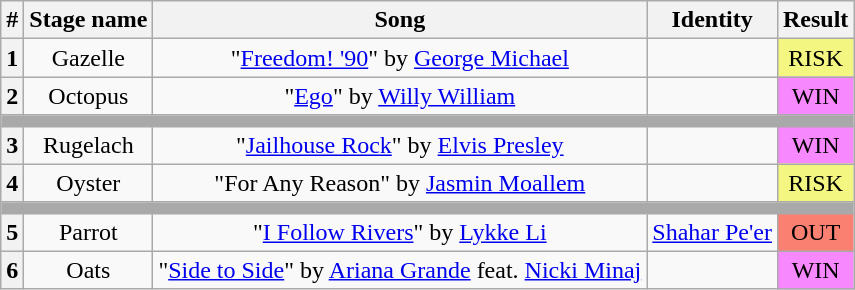<table class="wikitable plainrowheaders" style="text-align: center;">
<tr>
<th>#</th>
<th>Stage name</th>
<th>Song</th>
<th>Identity</th>
<th>Result</th>
</tr>
<tr>
<th>1</th>
<td>Gazelle</td>
<td>"<a href='#'>Freedom! '90</a>" by <a href='#'>George Michael</a></td>
<td></td>
<td bgcolor="F3F781">RISK</td>
</tr>
<tr>
<th>2</th>
<td>Octopus</td>
<td>"<a href='#'>Ego</a>" by <a href='#'>Willy William</a></td>
<td></td>
<td bgcolor="F888FD">WIN</td>
</tr>
<tr>
<th colspan="5" style="background:darkgrey"></th>
</tr>
<tr>
<th>3</th>
<td>Rugelach</td>
<td>"<a href='#'>Jailhouse Rock</a>" by <a href='#'>Elvis Presley</a></td>
<td></td>
<td bgcolor="F888FD">WIN</td>
</tr>
<tr>
<th>4</th>
<td>Oyster</td>
<td>"For Any Reason" by <a href='#'>Jasmin Moallem</a></td>
<td></td>
<td bgcolor="F3F781">RISK</td>
</tr>
<tr>
<th colspan="5" style="background:darkgrey"></th>
</tr>
<tr>
<th>5</th>
<td>Parrot</td>
<td>"<a href='#'>I Follow Rivers</a>" by <a href='#'>Lykke Li</a></td>
<td><a href='#'>Shahar Pe'er</a></td>
<td bgcolor="salmon">OUT</td>
</tr>
<tr>
<th>6</th>
<td>Oats</td>
<td>"<a href='#'>Side to Side</a>" by <a href='#'>Ariana Grande</a> feat. <a href='#'>Nicki Minaj</a></td>
<td></td>
<td bgcolor="F888FD">WIN</td>
</tr>
</table>
